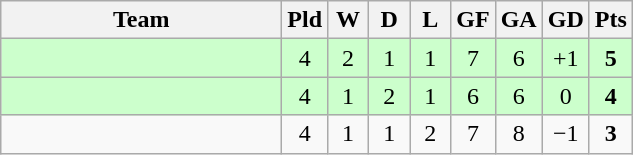<table class="wikitable" style="text-align:center;">
<tr>
<th width=180>Team</th>
<th width=20>Pld</th>
<th width=20>W</th>
<th width=20>D</th>
<th width=20>L</th>
<th width=20>GF</th>
<th width=20>GA</th>
<th width=20>GD</th>
<th width=20>Pts</th>
</tr>
<tr style="background:#cfc;">
<td align="left"></td>
<td>4</td>
<td>2</td>
<td>1</td>
<td>1</td>
<td>7</td>
<td>6</td>
<td>+1</td>
<td><strong>5</strong></td>
</tr>
<tr style="background:#cfc;">
<td align="left"></td>
<td>4</td>
<td>1</td>
<td>2</td>
<td>1</td>
<td>6</td>
<td>6</td>
<td>0</td>
<td><strong>4</strong></td>
</tr>
<tr>
<td align="left"></td>
<td>4</td>
<td>1</td>
<td>1</td>
<td>2</td>
<td>7</td>
<td>8</td>
<td>−1</td>
<td><strong>3</strong></td>
</tr>
</table>
